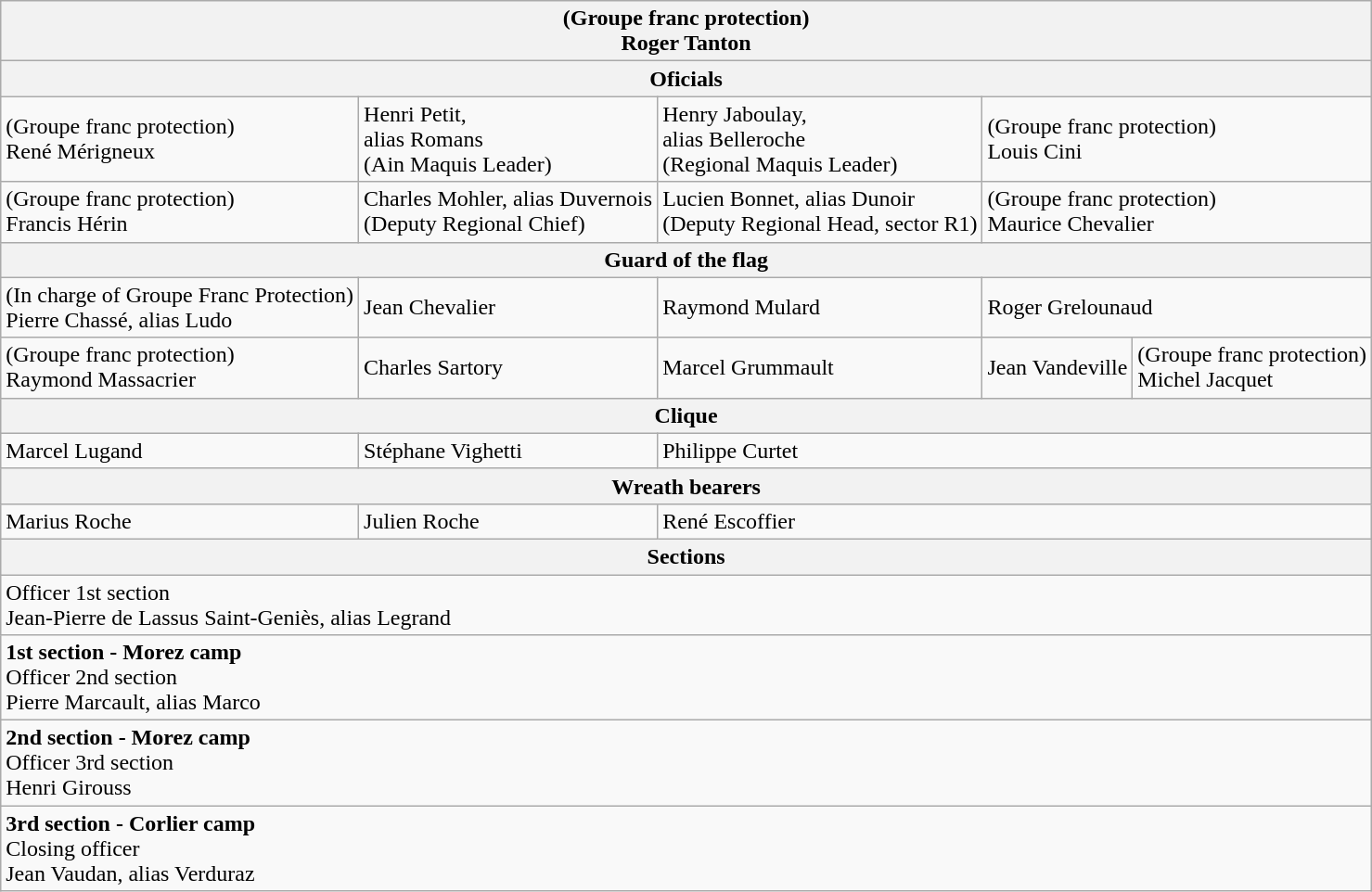<table class="wikitable sortable">
<tr>
<th colspan="5">(Groupe franc protection)<br>Roger Tanton</th>
</tr>
<tr>
<th colspan="5">Oficials</th>
</tr>
<tr>
<td>(Groupe franc protection)<br>René Mérigneux</td>
<td>Henri Petit,<br>alias Romans<br>(Ain Maquis Leader)</td>
<td>Henry Jaboulay,<br>alias Belleroche<br>(Regional Maquis Leader)</td>
<td colspan="2">(Groupe franc protection)<br>Louis Cini</td>
</tr>
<tr>
<td>(Groupe franc protection)<br>Francis Hérin</td>
<td>Charles Mohler, alias Duvernois<br>(Deputy Regional Chief)</td>
<td>Lucien Bonnet, alias Dunoir<br>(Deputy Regional Head, sector R1)</td>
<td colspan="2">(Groupe franc protection)<br>Maurice Chevalier</td>
</tr>
<tr>
<th colspan="5">Guard of the flag</th>
</tr>
<tr>
<td>(In charge of Groupe Franc Protection)<br>Pierre Chassé, alias Ludo</td>
<td>Jean Chevalier</td>
<td>Raymond Mulard</td>
<td colspan="2">Roger Grelounaud</td>
</tr>
<tr>
<td>(Groupe franc protection)<br>Raymond Massacrier</td>
<td>Charles Sartory</td>
<td>Marcel Grummault</td>
<td>Jean Vandeville</td>
<td>(Groupe franc protection)<br>Michel Jacquet</td>
</tr>
<tr>
<th colspan="5">Clique</th>
</tr>
<tr>
<td>Marcel Lugand</td>
<td>Stéphane Vighetti</td>
<td colspan="3">Philippe Curtet</td>
</tr>
<tr>
<th colspan="5">Wreath bearers</th>
</tr>
<tr>
<td>Marius Roche</td>
<td>Julien Roche</td>
<td colspan="3">René Escoffier</td>
</tr>
<tr>
<th colspan="5">Sections</th>
</tr>
<tr>
<td colspan="5">Officer 1st section<br>Jean-Pierre de Lassus Saint-Geniès, alias Legrand</td>
</tr>
<tr>
<td colspan="5"><strong>1st section - Morez camp</strong><br>Officer 2nd section<br>Pierre Marcault, alias Marco</td>
</tr>
<tr>
<td colspan="5"><strong>2nd section - Morez camp</strong><br>Officer 3rd section<br>Henri Girouss</td>
</tr>
<tr>
<td colspan="5"><strong>3rd section - Corlier camp</strong><br>Closing officer<br>Jean Vaudan, alias Verduraz</td>
</tr>
</table>
